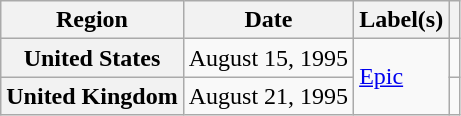<table class="wikitable plainrowheaders">
<tr>
<th scope="col">Region</th>
<th scope="col">Date</th>
<th scope="col">Label(s)</th>
<th scope="col"></th>
</tr>
<tr>
<th scope="row">United States</th>
<td>August 15, 1995</td>
<td rowspan="2"><a href='#'>Epic</a></td>
<td></td>
</tr>
<tr>
<th scope="row">United Kingdom</th>
<td>August 21, 1995</td>
<td></td>
</tr>
</table>
